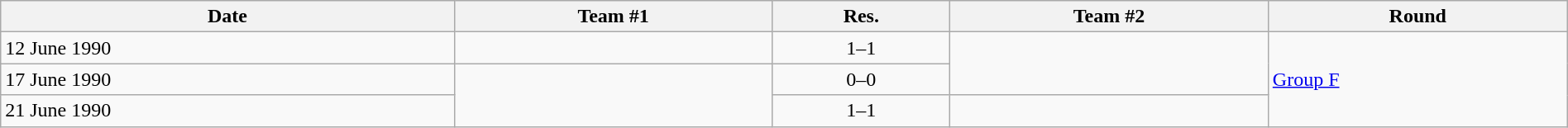<table class="wikitable" style="text-align:left; width:100%;">
<tr>
<th>Date</th>
<th>Team #1</th>
<th>Res.</th>
<th>Team #2</th>
<th>Round</th>
</tr>
<tr>
<td>12 June 1990</td>
<td></td>
<td style="text-align:center;">1–1</td>
<td rowspan="2"></td>
<td rowspan="3"><a href='#'>Group F</a></td>
</tr>
<tr>
<td>17 June 1990</td>
<td rowspan="2"></td>
<td style="text-align:center;">0–0</td>
</tr>
<tr>
<td>21 June 1990</td>
<td style="text-align:center;">1–1</td>
<td></td>
</tr>
</table>
